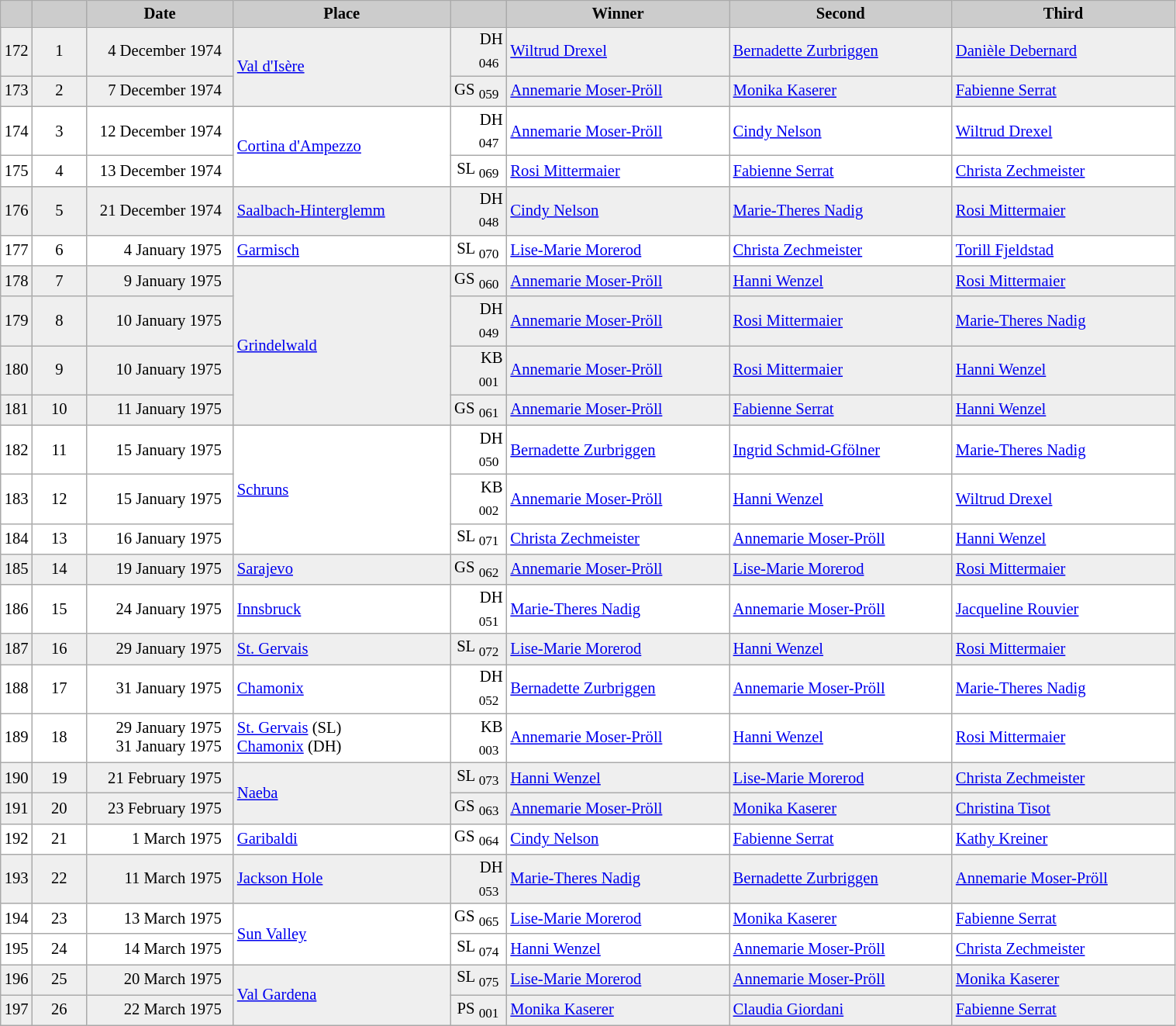<table class="wikitable plainrowheaders" style="background:#fff; font-size:86%; line-height:16px; border:grey solid 1px; border-collapse:collapse;">
<tr style="background:#ccc; text-align:center;">
<td align="center" width="13"></td>
<td align="center" width="40"></td>
<td align="center" width="120"><strong>Date</strong></td>
<td align="center" width="180"><strong>Place</strong></td>
<td align="center" width="42"></td>
<td align="center" width="185"><strong>Winner</strong></td>
<td align="center" width="185"><strong>Second</strong></td>
<td align="center" width="185"><strong>Third</strong></td>
</tr>
<tr bgcolor="#EFEFEF">
<td align=center>172</td>
<td align=center>1</td>
<td align=right>4 December 1974  </td>
<td rowspan=2> <a href='#'>Val d'Isère</a></td>
<td align=right>DH <sub>046</sub> </td>
<td> <a href='#'>Wiltrud Drexel</a></td>
<td> <a href='#'>Bernadette Zurbriggen</a></td>
<td> <a href='#'>Danièle Debernard</a></td>
</tr>
<tr bgcolor="#EFEFEF">
<td align=center>173</td>
<td align=center>2</td>
<td align=right>7 December 1974  </td>
<td align=right>GS <sub>059</sub> </td>
<td> <a href='#'>Annemarie Moser-Pröll</a></td>
<td> <a href='#'>Monika Kaserer</a></td>
<td> <a href='#'>Fabienne Serrat</a></td>
</tr>
<tr>
<td align=center>174</td>
<td align=center>3</td>
<td align=right>12 December 1974  </td>
<td rowspan=2> <a href='#'>Cortina d'Ampezzo</a></td>
<td align=right>DH <sub>047</sub> </td>
<td> <a href='#'>Annemarie Moser-Pröll</a></td>
<td> <a href='#'>Cindy Nelson</a></td>
<td> <a href='#'>Wiltrud Drexel</a></td>
</tr>
<tr>
<td align=center>175</td>
<td align=center>4</td>
<td align=right>13 December 1974  </td>
<td align=right>SL <sub>069</sub> </td>
<td> <a href='#'>Rosi Mittermaier</a></td>
<td> <a href='#'>Fabienne Serrat</a></td>
<td> <a href='#'>Christa Zechmeister</a></td>
</tr>
<tr bgcolor="#EFEFEF">
<td align=center>176</td>
<td align=center>5</td>
<td align=right>21 December 1974  </td>
<td> <a href='#'>Saalbach-Hinterglemm</a></td>
<td align=right>DH <sub>048</sub> </td>
<td> <a href='#'>Cindy Nelson</a></td>
<td> <a href='#'>Marie-Theres Nadig</a></td>
<td> <a href='#'>Rosi Mittermaier</a></td>
</tr>
<tr>
<td align=center>177</td>
<td align=center>6</td>
<td align=right>4 January 1975  </td>
<td> <a href='#'>Garmisch</a></td>
<td align=right>SL <sub>070</sub> </td>
<td> <a href='#'>Lise-Marie Morerod</a></td>
<td> <a href='#'>Christa Zechmeister</a></td>
<td> <a href='#'>Torill Fjeldstad</a></td>
</tr>
<tr bgcolor="#EFEFEF">
<td align=center>178</td>
<td align=center>7</td>
<td align=right>9 January 1975  </td>
<td rowspan=4> <a href='#'>Grindelwald</a></td>
<td align=right>GS <sub>060</sub> </td>
<td> <a href='#'>Annemarie Moser-Pröll</a></td>
<td> <a href='#'>Hanni Wenzel</a></td>
<td> <a href='#'>Rosi Mittermaier</a></td>
</tr>
<tr bgcolor="#EFEFEF">
<td align=center>179</td>
<td align=center>8</td>
<td align=right>10 January 1975  </td>
<td align=right>DH <sub>049</sub> </td>
<td> <a href='#'>Annemarie Moser-Pröll</a></td>
<td> <a href='#'>Rosi Mittermaier</a></td>
<td> <a href='#'>Marie-Theres Nadig</a></td>
</tr>
<tr bgcolor="#EFEFEF">
<td align=center>180</td>
<td align=center>9</td>
<td align=right>10 January 1975  </td>
<td align=right>KB <sub>001</sub> </td>
<td> <a href='#'>Annemarie Moser-Pröll</a></td>
<td> <a href='#'>Rosi Mittermaier</a></td>
<td> <a href='#'>Hanni Wenzel</a></td>
</tr>
<tr bgcolor="#EFEFEF">
<td align=center>181</td>
<td align=center>10</td>
<td align=right>11 January 1975  </td>
<td align=right>GS <sub>061</sub> </td>
<td> <a href='#'>Annemarie Moser-Pröll</a></td>
<td> <a href='#'>Fabienne Serrat</a></td>
<td> <a href='#'>Hanni Wenzel</a></td>
</tr>
<tr>
<td align=center>182</td>
<td align=center>11</td>
<td align=right>15 January 1975  </td>
<td rowspan=3> <a href='#'>Schruns</a></td>
<td align=right>DH <sub>050</sub> </td>
<td> <a href='#'>Bernadette Zurbriggen</a></td>
<td> <a href='#'>Ingrid Schmid-Gfölner</a></td>
<td> <a href='#'>Marie-Theres Nadig</a></td>
</tr>
<tr>
<td align=center>183</td>
<td align=center>12</td>
<td align=right>15 January 1975  </td>
<td align=right>KB <sub>002</sub> </td>
<td> <a href='#'>Annemarie Moser-Pröll</a></td>
<td> <a href='#'>Hanni Wenzel</a></td>
<td> <a href='#'>Wiltrud Drexel</a></td>
</tr>
<tr>
<td align=center>184</td>
<td align=center>13</td>
<td align=right>16 January 1975  </td>
<td align=right>SL <sub>071</sub> </td>
<td> <a href='#'>Christa Zechmeister</a></td>
<td> <a href='#'>Annemarie Moser-Pröll</a></td>
<td> <a href='#'>Hanni Wenzel</a></td>
</tr>
<tr bgcolor="#EFEFEF">
<td align=center>185</td>
<td align=center>14</td>
<td align=right>19 January 1975  </td>
<td> <a href='#'>Sarajevo</a></td>
<td align=right>GS <sub>062</sub> </td>
<td> <a href='#'>Annemarie Moser-Pröll</a></td>
<td> <a href='#'>Lise-Marie Morerod</a></td>
<td> <a href='#'>Rosi Mittermaier</a></td>
</tr>
<tr>
<td align=center>186</td>
<td align=center>15</td>
<td align=right>24 January 1975  </td>
<td> <a href='#'>Innsbruck</a></td>
<td align=right>DH <sub>051</sub> </td>
<td> <a href='#'>Marie-Theres Nadig</a></td>
<td> <a href='#'>Annemarie Moser-Pröll</a></td>
<td> <a href='#'>Jacqueline Rouvier</a></td>
</tr>
<tr bgcolor="#EFEFEF">
<td align=center>187</td>
<td align=center>16</td>
<td align=right>29 January 1975  </td>
<td> <a href='#'>St. Gervais</a></td>
<td align=right>SL <sub>072</sub> </td>
<td> <a href='#'>Lise-Marie Morerod</a></td>
<td> <a href='#'>Hanni Wenzel</a></td>
<td> <a href='#'>Rosi Mittermaier</a></td>
</tr>
<tr>
<td align=center>188</td>
<td align=center>17</td>
<td align=right>31 January 1975  </td>
<td> <a href='#'>Chamonix</a></td>
<td align=right>DH <sub>052</sub> </td>
<td> <a href='#'>Bernadette Zurbriggen</a></td>
<td> <a href='#'>Annemarie Moser-Pröll</a></td>
<td> <a href='#'>Marie-Theres Nadig</a></td>
</tr>
<tr>
<td align=center>189</td>
<td align=center>18</td>
<td align=right>29 January 1975  <br>31 January 1975  </td>
<td> <a href='#'>St. Gervais</a> (SL)<br> <a href='#'>Chamonix</a> (DH)</td>
<td align=right>KB <sub>003</sub> </td>
<td> <a href='#'>Annemarie Moser-Pröll</a></td>
<td> <a href='#'>Hanni Wenzel</a></td>
<td> <a href='#'>Rosi Mittermaier</a></td>
</tr>
<tr bgcolor="#EFEFEF">
<td align=center>190</td>
<td align=center>19</td>
<td align=right>21 February 1975  </td>
<td rowspan=2> <a href='#'>Naeba</a></td>
<td align=right>SL <sub>073</sub> </td>
<td> <a href='#'>Hanni Wenzel</a></td>
<td> <a href='#'>Lise-Marie Morerod</a></td>
<td> <a href='#'>Christa Zechmeister</a></td>
</tr>
<tr bgcolor="#EFEFEF">
<td align=center>191</td>
<td align=center>20</td>
<td align=right>23 February 1975  </td>
<td align=right>GS <sub>063</sub> </td>
<td> <a href='#'>Annemarie Moser-Pröll</a></td>
<td> <a href='#'>Monika Kaserer</a></td>
<td> <a href='#'>Christina Tisot</a></td>
</tr>
<tr>
<td align=center>192</td>
<td align=center>21</td>
<td align=right>1 March 1975  </td>
<td> <a href='#'>Garibaldi</a></td>
<td align=right>GS <sub>064</sub> </td>
<td> <a href='#'>Cindy Nelson</a></td>
<td> <a href='#'>Fabienne Serrat</a></td>
<td> <a href='#'>Kathy Kreiner</a></td>
</tr>
<tr bgcolor="#EFEFEF">
<td align=center>193</td>
<td align=center>22</td>
<td align=right>11 March 1975  </td>
<td> <a href='#'>Jackson Hole</a></td>
<td align=right>DH <sub>053</sub> </td>
<td> <a href='#'>Marie-Theres Nadig</a></td>
<td> <a href='#'>Bernadette Zurbriggen</a></td>
<td> <a href='#'>Annemarie Moser-Pröll</a></td>
</tr>
<tr>
<td align=center>194</td>
<td align=center>23</td>
<td align=right>13 March 1975  </td>
<td rowspan=2> <a href='#'>Sun Valley</a></td>
<td align=right>GS <sub>065</sub> </td>
<td> <a href='#'>Lise-Marie Morerod</a></td>
<td> <a href='#'>Monika Kaserer</a></td>
<td> <a href='#'>Fabienne Serrat</a></td>
</tr>
<tr>
<td align=center>195</td>
<td align=center>24</td>
<td align=right>14 March 1975  </td>
<td align=right>SL <sub>074</sub> </td>
<td> <a href='#'>Hanni Wenzel</a></td>
<td> <a href='#'>Annemarie Moser-Pröll</a></td>
<td> <a href='#'>Christa Zechmeister</a></td>
</tr>
<tr bgcolor="#EFEFEF">
<td align=center>196</td>
<td align=center>25</td>
<td align=right>20 March 1975  </td>
<td rowspan=2> <a href='#'>Val Gardena</a></td>
<td align=right>SL <sub>075</sub> </td>
<td> <a href='#'>Lise-Marie Morerod</a></td>
<td> <a href='#'>Annemarie Moser-Pröll</a></td>
<td> <a href='#'>Monika Kaserer</a></td>
</tr>
<tr bgcolor="#EFEFEF">
<td align=center>197</td>
<td align=center>26</td>
<td align=right>22 March 1975  </td>
<td align=right>PS <sub>001</sub> </td>
<td> <a href='#'>Monika Kaserer</a></td>
<td> <a href='#'>Claudia Giordani</a></td>
<td> <a href='#'>Fabienne Serrat</a></td>
</tr>
</table>
